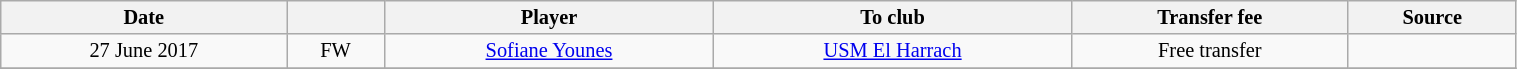<table class="wikitable sortable" style="width:80%; text-align:center; font-size:85%; text-align:centre;">
<tr>
<th>Date</th>
<th></th>
<th>Player</th>
<th>To club</th>
<th>Transfer fee</th>
<th>Source</th>
</tr>
<tr>
<td>27 June 2017</td>
<td>FW</td>
<td> <a href='#'>Sofiane Younes</a></td>
<td><a href='#'>USM El Harrach</a></td>
<td>Free transfer</td>
<td></td>
</tr>
<tr>
</tr>
</table>
